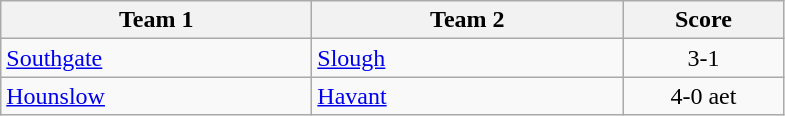<table class="wikitable" style="font-size: 100%">
<tr>
<th width=200>Team 1</th>
<th width=200>Team 2</th>
<th width=100>Score</th>
</tr>
<tr>
<td><a href='#'>Southgate</a></td>
<td><a href='#'>Slough</a></td>
<td align=center>3-1</td>
</tr>
<tr>
<td><a href='#'>Hounslow</a></td>
<td><a href='#'>Havant</a></td>
<td align=center>4-0 aet</td>
</tr>
</table>
